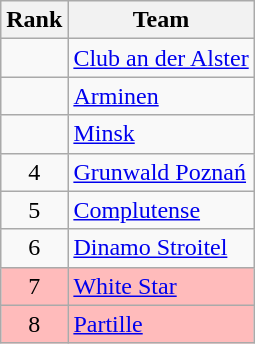<table class=wikitable>
<tr>
<th>Rank</th>
<th>Team</th>
</tr>
<tr>
<td align=center></td>
<td> <a href='#'>Club an der Alster</a></td>
</tr>
<tr>
<td align=center></td>
<td> <a href='#'>Arminen</a></td>
</tr>
<tr>
<td align=center></td>
<td> <a href='#'>Minsk</a></td>
</tr>
<tr>
<td align=center>4</td>
<td> <a href='#'>Grunwald Poznań</a></td>
</tr>
<tr>
<td align=center>5</td>
<td> <a href='#'>Complutense</a></td>
</tr>
<tr>
<td align=center>6</td>
<td> <a href='#'>Dinamo Stroitel</a></td>
</tr>
<tr bgcolor=ffbbbb>
<td align=center>7</td>
<td> <a href='#'>White Star</a></td>
</tr>
<tr bgcolor=ffbbbb>
<td align=center>8</td>
<td> <a href='#'>Partille</a></td>
</tr>
</table>
